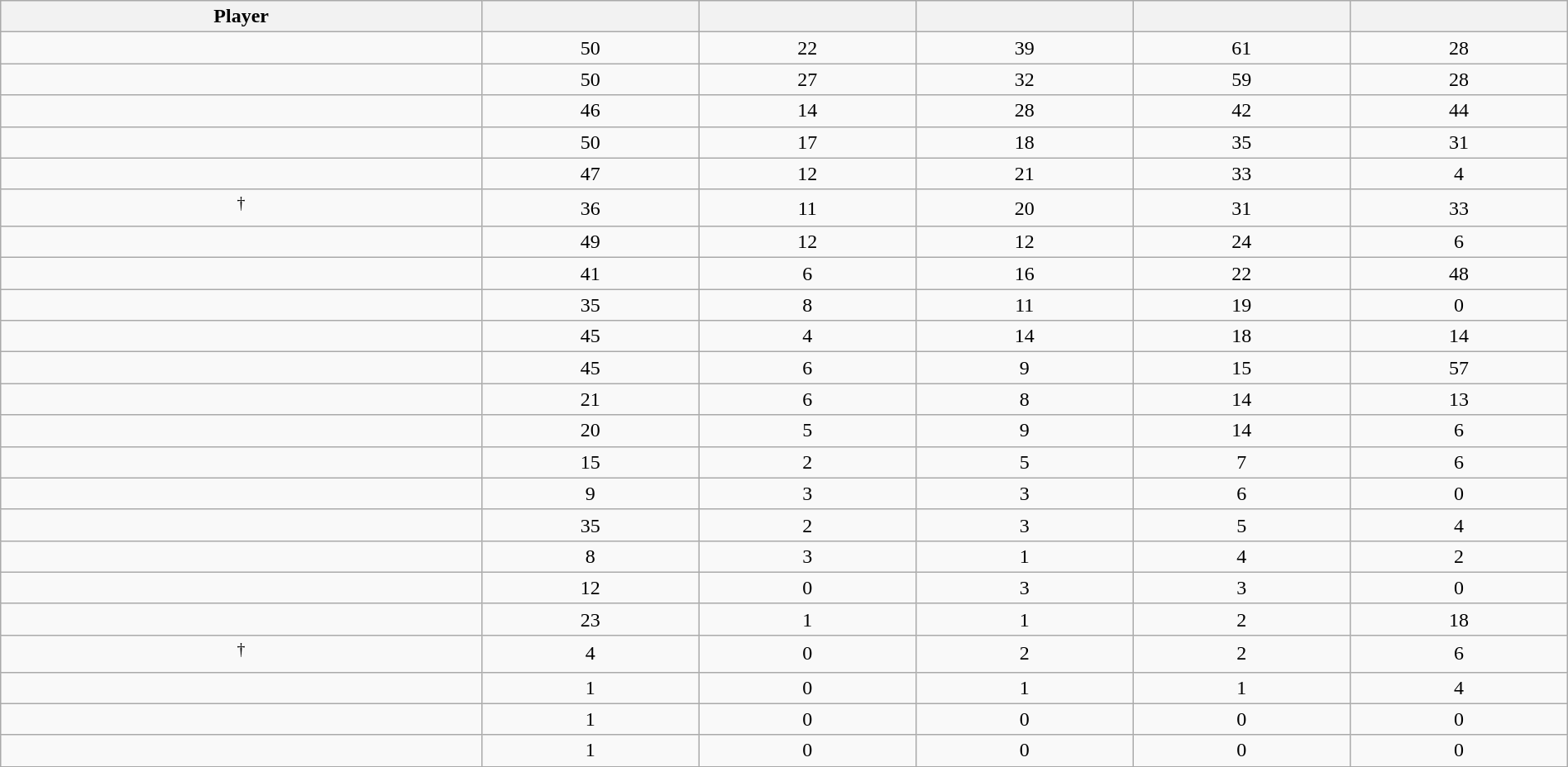<table class="wikitable sortable" style="width:100%;">
<tr align=center>
<th>Player</th>
<th></th>
<th></th>
<th></th>
<th></th>
<th></th>
</tr>
<tr align=center>
<td></td>
<td>50</td>
<td>22</td>
<td>39</td>
<td>61</td>
<td>28</td>
</tr>
<tr align=center>
<td></td>
<td>50</td>
<td>27</td>
<td>32</td>
<td>59</td>
<td>28</td>
</tr>
<tr align=center>
<td></td>
<td>46</td>
<td>14</td>
<td>28</td>
<td>42</td>
<td>44</td>
</tr>
<tr align=center>
<td></td>
<td>50</td>
<td>17</td>
<td>18</td>
<td>35</td>
<td>31</td>
</tr>
<tr align=center>
<td></td>
<td>47</td>
<td>12</td>
<td>21</td>
<td>33</td>
<td>4</td>
</tr>
<tr align=center>
<td><sup>†</sup></td>
<td>36</td>
<td>11</td>
<td>20</td>
<td>31</td>
<td>33</td>
</tr>
<tr align=center>
<td></td>
<td>49</td>
<td>12</td>
<td>12</td>
<td>24</td>
<td>6</td>
</tr>
<tr align=center>
<td></td>
<td>41</td>
<td>6</td>
<td>16</td>
<td>22</td>
<td>48</td>
</tr>
<tr align=center>
<td></td>
<td>35</td>
<td>8</td>
<td>11</td>
<td>19</td>
<td>0</td>
</tr>
<tr align=center>
<td></td>
<td>45</td>
<td>4</td>
<td>14</td>
<td>18</td>
<td>14</td>
</tr>
<tr align=center>
<td></td>
<td>45</td>
<td>6</td>
<td>9</td>
<td>15</td>
<td>57</td>
</tr>
<tr align=center>
<td></td>
<td>21</td>
<td>6</td>
<td>8</td>
<td>14</td>
<td>13</td>
</tr>
<tr align=center>
<td></td>
<td>20</td>
<td>5</td>
<td>9</td>
<td>14</td>
<td>6</td>
</tr>
<tr align=center>
<td></td>
<td>15</td>
<td>2</td>
<td>5</td>
<td>7</td>
<td>6</td>
</tr>
<tr align=center>
<td></td>
<td>9</td>
<td>3</td>
<td>3</td>
<td>6</td>
<td>0</td>
</tr>
<tr align=center>
<td></td>
<td>35</td>
<td>2</td>
<td>3</td>
<td>5</td>
<td>4</td>
</tr>
<tr align=center>
<td></td>
<td>8</td>
<td>3</td>
<td>1</td>
<td>4</td>
<td>2</td>
</tr>
<tr align=center>
<td></td>
<td>12</td>
<td>0</td>
<td>3</td>
<td>3</td>
<td>0</td>
</tr>
<tr align=center>
<td></td>
<td>23</td>
<td>1</td>
<td>1</td>
<td>2</td>
<td>18</td>
</tr>
<tr align=center>
<td><sup>†</sup></td>
<td>4</td>
<td>0</td>
<td>2</td>
<td>2</td>
<td>6</td>
</tr>
<tr align=center>
<td></td>
<td>1</td>
<td>0</td>
<td>1</td>
<td>1</td>
<td>4</td>
</tr>
<tr align=center>
<td></td>
<td>1</td>
<td>0</td>
<td>0</td>
<td>0</td>
<td>0</td>
</tr>
<tr align=center>
<td></td>
<td>1</td>
<td>0</td>
<td>0</td>
<td>0</td>
<td>0</td>
</tr>
<tr>
</tr>
</table>
